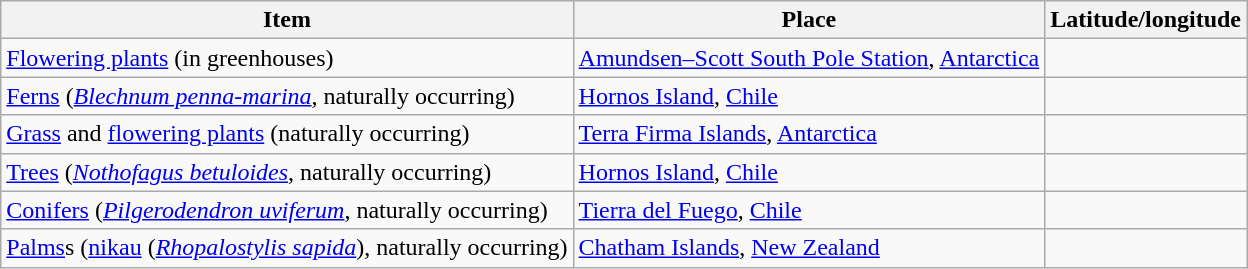<table class="wikitable"  font-size:95%;">
<tr>
<th>Item</th>
<th>Place</th>
<th>Latitude/longitude</th>
</tr>
<tr>
<td><a href='#'>Flowering plants</a> (in greenhouses)</td>
<td><a href='#'>Amundsen–Scott South Pole Station</a>, <a href='#'>Antarctica</a></td>
<td></td>
</tr>
<tr>
<td><a href='#'>Ferns</a> (<em><a href='#'>Blechnum penna-marina</a></em>, naturally occurring)</td>
<td><a href='#'>Hornos Island</a>, <a href='#'>Chile</a></td>
<td></td>
</tr>
<tr>
<td><a href='#'>Grass</a> and <a href='#'>flowering plants</a> (naturally occurring)</td>
<td><a href='#'>Terra Firma Islands</a>, <a href='#'>Antarctica</a></td>
<td></td>
</tr>
<tr>
<td><a href='#'>Trees</a> (<em><a href='#'>Nothofagus betuloides</a></em>, naturally occurring)</td>
<td><a href='#'>Hornos Island</a>, <a href='#'>Chile</a></td>
<td></td>
</tr>
<tr>
<td><a href='#'>Conifers</a> (<em><a href='#'>Pilgerodendron uviferum</a></em>, naturally occurring)</td>
<td><a href='#'>Tierra del Fuego</a>, <a href='#'>Chile</a></td>
<td></td>
</tr>
<tr>
<td><a href='#'>Palms</a>s (<a href='#'>nikau</a> (<em><a href='#'>Rhopalostylis sapida</a></em>), naturally occurring)</td>
<td><a href='#'>Chatham Islands</a>, <a href='#'>New Zealand</a></td>
<td></td>
</tr>
</table>
